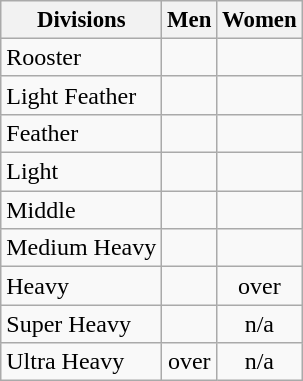<table class="wikitable" style="text-align:center;">
<tr style="font-size: 95%;">
<th>Divisions</th>
<th>Men</th>
<th>Women</th>
</tr>
<tr align="center">
<td align="left">Rooster</td>
<td></td>
<td></td>
</tr>
<tr align="center">
<td align="left">Light Feather</td>
<td></td>
<td></td>
</tr>
<tr align="center">
<td align="left">Feather</td>
<td></td>
<td></td>
</tr>
<tr align="center">
<td align="left">Light</td>
<td></td>
<td></td>
</tr>
<tr align="center">
<td align="left">Middle</td>
<td></td>
<td></td>
</tr>
<tr align="center">
<td align="left">Medium Heavy</td>
<td></td>
<td></td>
</tr>
<tr align="center">
<td align="left">Heavy</td>
<td></td>
<td>over </td>
</tr>
<tr align="center">
<td align="left">Super Heavy</td>
<td></td>
<td>n/a</td>
</tr>
<tr align="center">
<td align="left">Ultra Heavy</td>
<td>over </td>
<td>n/a</td>
</tr>
</table>
